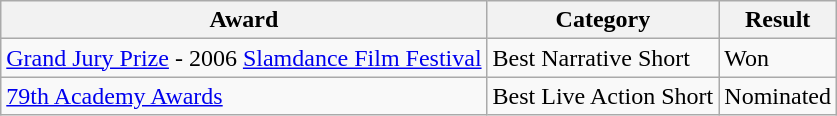<table class="wikitable">
<tr>
<th>Award</th>
<th>Category</th>
<th>Result</th>
</tr>
<tr>
<td><a href='#'>Grand Jury Prize</a> - 2006 <a href='#'>Slamdance Film Festival</a></td>
<td>Best Narrative Short</td>
<td>Won</td>
</tr>
<tr>
<td><a href='#'>79th Academy Awards</a></td>
<td>Best Live Action Short</td>
<td>Nominated</td>
</tr>
</table>
